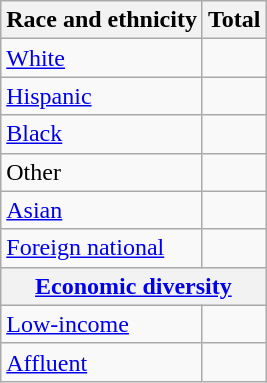<table class="wikitable floatright sortable collapsible"; text-align:right; font-size:80%;">
<tr>
<th>Race and ethnicity</th>
<th colspan="2" data-sort-type=number>Total</th>
</tr>
<tr>
<td><a href='#'>White</a></td>
<td align=right></td>
</tr>
<tr>
<td><a href='#'>Hispanic</a></td>
<td align=right></td>
</tr>
<tr>
<td><a href='#'>Black</a></td>
<td align=right></td>
</tr>
<tr>
<td>Other</td>
<td align=right></td>
</tr>
<tr>
<td><a href='#'>Asian</a></td>
<td align=right></td>
</tr>
<tr>
<td><a href='#'>Foreign national</a></td>
<td align=right></td>
</tr>
<tr>
<th colspan="4" data-sort-type=number><a href='#'>Economic diversity</a></th>
</tr>
<tr>
<td><a href='#'>Low-income</a></td>
<td align=right></td>
</tr>
<tr>
<td><a href='#'>Affluent</a></td>
<td align=right></td>
</tr>
</table>
